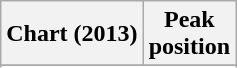<table class="wikitable sortable plainrowheaders" style="text-align:center">
<tr>
<th scope="col">Chart (2013)</th>
<th scope="col">Peak<br> position</th>
</tr>
<tr>
</tr>
<tr>
</tr>
</table>
